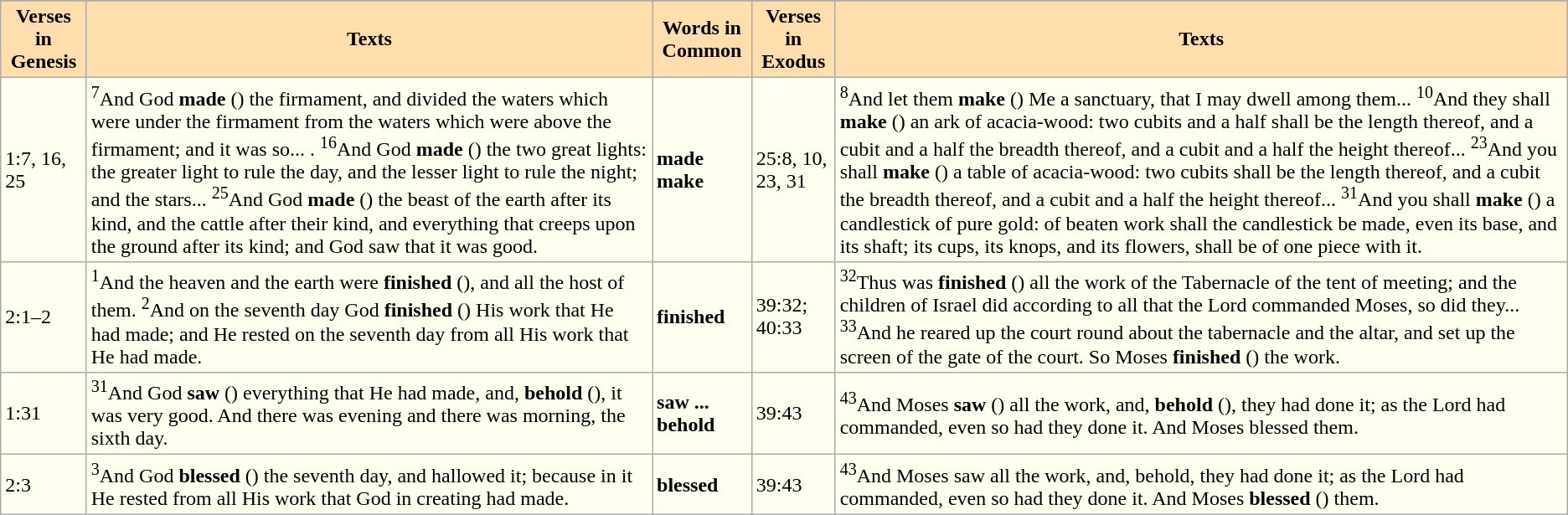<table class="wikitable" style="background:Ivory;">
<tr>
</tr>
<tr>
<th style="background:Navajowhite;">Verses in Genesis</th>
<th style="background:Navajowhite;">Texts</th>
<th style="background:Navajowhite;">Words in Common</th>
<th style="background:Navajowhite;">Verses in Exodus</th>
<th style="background:Navajowhite;">Texts</th>
</tr>
<tr>
<td>1:7, 16, 25</td>
<td><sup>7</sup>And God <strong>made</strong> () the firmament, and divided the waters which were under the firmament from the waters which were above the firmament; and it was so... . <sup>16</sup>And God <strong>made</strong> () the two great lights: the greater light to rule the day, and the lesser light to rule the night; and the stars... <sup>25</sup>And God <strong>made</strong> () the beast of the earth after its kind, and the cattle after their kind, and everything that creeps upon the ground after its kind; and God saw that it was good.</td>
<td><strong>made</strong><br><strong>make</strong>


</td>
<td>25:8, 10, 23, 31</td>
<td><sup>8</sup>And let them <strong>make</strong> () Me a sanctuary, that I may dwell among them... <sup>10</sup>And they shall <strong>make</strong> () an ark of acacia-wood: two cubits and a half shall be the length thereof, and a cubit and a half the breadth thereof, and a cubit and a half the height thereof... <sup>23</sup>And you shall <strong>make</strong> () a table of acacia-wood: two cubits shall be the length thereof, and a cubit the breadth thereof, and a cubit and a half the height thereof... <sup>31</sup>And you shall <strong>make</strong> () a candlestick of pure gold: of beaten work shall the candlestick be made, even its base, and its shaft; its cups, its knops, and its flowers, shall be of one piece with it.</td>
</tr>
<tr>
<td>2:1–2</td>
<td><sup>1</sup>And the heaven and the earth were <strong>finished</strong> (), and all the host of them. <sup>2</sup>And on the seventh day God <strong>finished</strong> () His work that He had made; and He rested on the seventh day from all His work that He had made.</td>
<td><strong>finished</strong><br>

</td>
<td>39:32; 40:33</td>
<td><sup>32</sup>Thus was <strong>finished</strong> () all the work of the Tabernacle of the tent of meeting; and the children of Israel did according to all that the Lord commanded Moses, so did they... <sup>33</sup>And he reared up the court round about the tabernacle and the altar, and set up the screen of the gate of the court. So Moses <strong>finished</strong> () the work.</td>
</tr>
<tr>
<td>1:31</td>
<td><sup>31</sup>And God <strong>saw</strong> () everything that He had made, and, <strong>behold</strong> (), it was very good. And there was evening and there was morning, the sixth day.</td>
<td><strong>saw ... behold</strong><br></td>
<td>39:43</td>
<td><sup>43</sup>And Moses <strong>saw</strong> () all the work, and, <strong>behold</strong> (), they had done it; as the Lord had commanded, even so had they done it. And Moses blessed them.</td>
</tr>
<tr>
<td>2:3</td>
<td><sup>3</sup>And God <strong>blessed</strong> () the seventh day, and hallowed it; because in it He rested from all His work that God in creating had made.</td>
<td><strong>blessed</strong><br></td>
<td>39:43</td>
<td><sup>43</sup>And Moses saw all the work, and, behold, they had done it; as the Lord had commanded, even so had they done it. And Moses <strong>blessed</strong> () them.</td>
</tr>
</table>
